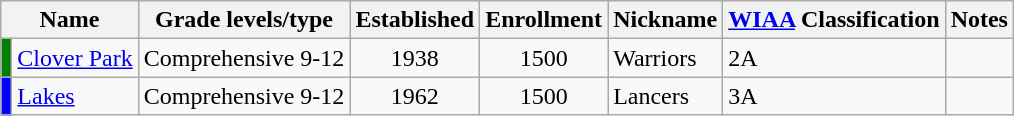<table class="wikitable sortable">
<tr>
<th colspan=2>Name</th>
<th class="unsortable">Grade levels/type</th>
<th>Established</th>
<th>Enrollment</th>
<th class="unsortable">Nickname</th>
<th><a href='#'>WIAA</a> Classification</th>
<th>Notes</th>
</tr>
<tr>
<td style="background-color:green;"></td>
<td><a href='#'>Clover Park</a></td>
<td>Comprehensive 9-12</td>
<td align="center">1938</td>
<td align="center">1500</td>
<td>Warriors</td>
<td>2A</td>
<td></td>
</tr>
<tr>
<td style="background-color:blue;"></td>
<td><a href='#'>Lakes</a></td>
<td>Comprehensive 9-12</td>
<td align="center">1962</td>
<td align="center">1500</td>
<td>Lancers</td>
<td>3A</td>
<td></td>
</tr>
</table>
